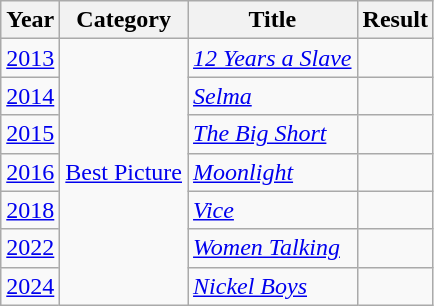<table class="wikitable" style="font-size: 100%">
<tr>
<th>Year</th>
<th>Category</th>
<th>Title</th>
<th>Result</th>
</tr>
<tr>
<td style="text-align:center;"><a href='#'>2013</a></td>
<td rowspan="7"><a href='#'>Best Picture</a></td>
<td><em><a href='#'>12 Years a Slave</a></em></td>
<td></td>
</tr>
<tr>
<td style="text-align:center;"><a href='#'>2014</a></td>
<td><em><a href='#'>Selma</a></em></td>
<td></td>
</tr>
<tr>
<td style="text-align:center;"><a href='#'>2015</a></td>
<td><em><a href='#'>The Big Short</a></em></td>
<td></td>
</tr>
<tr>
<td style="text-align:center;"><a href='#'>2016</a></td>
<td><em><a href='#'>Moonlight</a></em></td>
<td></td>
</tr>
<tr>
<td style="text-align:center;"><a href='#'>2018</a></td>
<td><em><a href='#'>Vice</a></em></td>
<td></td>
</tr>
<tr>
<td style="text-align:center;"><a href='#'>2022</a></td>
<td><em><a href='#'>Women Talking</a></em></td>
<td></td>
</tr>
<tr>
<td style="text-align:center;"><a href='#'>2024</a></td>
<td><em><a href='#'>Nickel Boys</a></em></td>
<td></td>
</tr>
</table>
